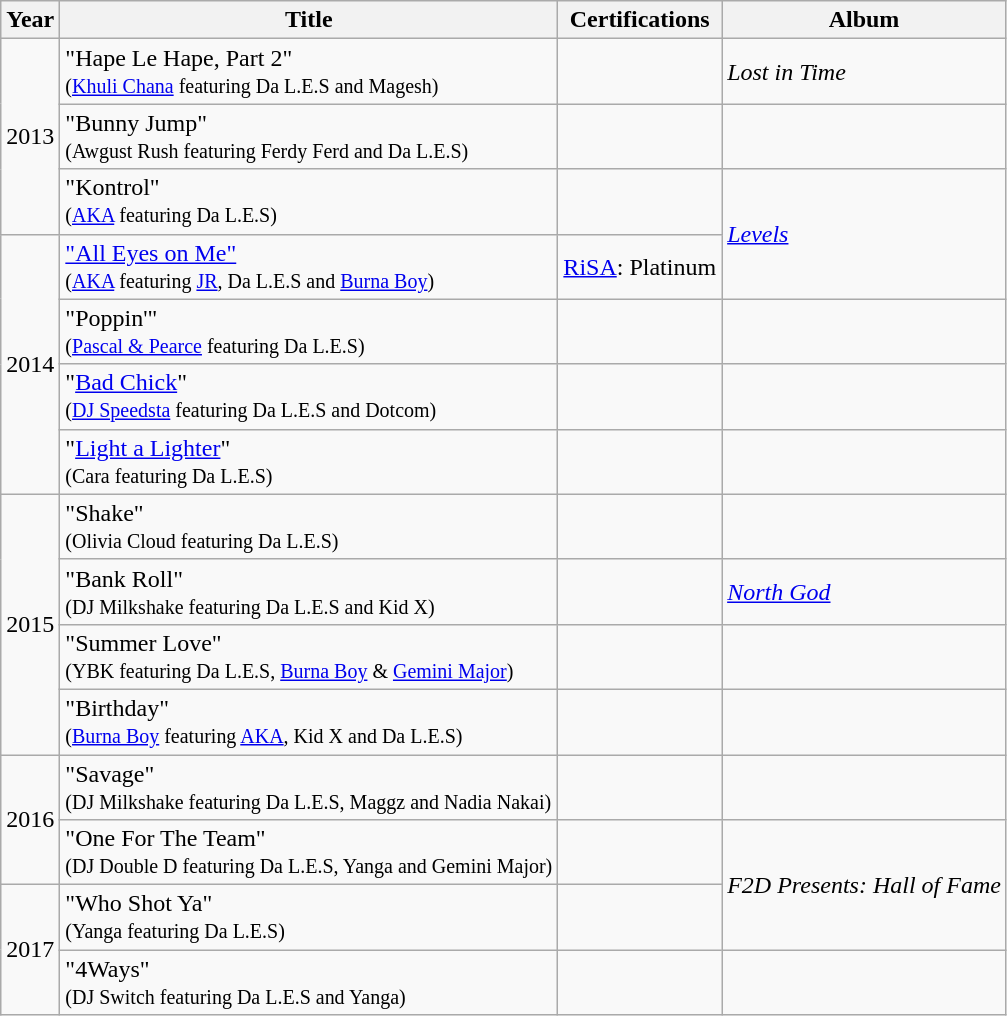<table class="wikitable">
<tr>
<th>Year</th>
<th>Title</th>
<th>Certifications</th>
<th>Album</th>
</tr>
<tr>
<td rowspan="3">2013</td>
<td>"Hape Le Hape, Part 2"<br><small>(<a href='#'>Khuli Chana</a> featuring Da L.E.S and Magesh)</small></td>
<td></td>
<td><em>Lost in Time</em></td>
</tr>
<tr>
<td>"Bunny Jump"<br><small>(Awgust Rush featuring Ferdy Ferd and Da L.E.S)</small></td>
<td></td>
<td></td>
</tr>
<tr>
<td>"Kontrol"<br><small>(<a href='#'>AKA</a> featuring Da L.E.S)</small></td>
<td></td>
<td rowspan="2"><em><a href='#'>Levels</a></em></td>
</tr>
<tr>
<td rowspan="4">2014</td>
<td><a href='#'>"All Eyes on Me"</a><br><small>(<a href='#'>AKA</a> featuring <a href='#'>JR</a>, Da L.E.S and <a href='#'>Burna Boy</a>)</small></td>
<td><a href='#'>RiSA</a>: Platinum</td>
</tr>
<tr>
<td>"Poppin'"<br><small>(<a href='#'>Pascal & Pearce</a> featuring Da L.E.S)</small></td>
<td></td>
<td></td>
</tr>
<tr>
<td>"<a href='#'>Bad Chick</a>"<br><small>(<a href='#'>DJ Speedsta</a> featuring Da L.E.S and Dotcom)</small></td>
<td></td>
<td></td>
</tr>
<tr>
<td>"<a href='#'>Light a Lighter</a>"<br><small>(Cara featuring Da L.E.S)</small></td>
<td></td>
<td></td>
</tr>
<tr>
<td rowspan="4">2015</td>
<td>"Shake"<br><small>(Olivia Cloud featuring Da L.E.S)</small></td>
<td></td>
<td></td>
</tr>
<tr>
<td>"Bank Roll"<br><small>(DJ Milkshake featuring Da L.E.S and Kid X)</small></td>
<td></td>
<td><em><a href='#'>North God</a></em></td>
</tr>
<tr>
<td>"Summer Love"<br><small>(YBK featuring Da L.E.S, <a href='#'>Burna Boy</a> & <a href='#'>Gemini Major</a>)</small></td>
<td></td>
<td></td>
</tr>
<tr>
<td>"Birthday"<br><small>(<a href='#'>Burna Boy</a> featuring <a href='#'>AKA</a>, Kid X and Da L.E.S)</small></td>
<td></td>
<td></td>
</tr>
<tr>
<td rowspan="2">2016</td>
<td>"Savage"<br><small>(DJ Milkshake featuring Da L.E.S, Maggz and Nadia Nakai)</small></td>
<td></td>
<td></td>
</tr>
<tr>
<td>"One For The Team"<br><small>(DJ Double D featuring Da L.E.S, Yanga and Gemini Major)</small></td>
<td></td>
<td rowspan="2"><em>F2D Presents: Hall of Fame</em></td>
</tr>
<tr>
<td rowspan="2">2017</td>
<td>"Who Shot Ya"<br><small>(Yanga featuring Da L.E.S)</small></td>
<td></td>
</tr>
<tr>
<td>"4Ways"<br><small>(DJ Switch featuring Da L.E.S and Yanga)</small></td>
<td></td>
<td></td>
</tr>
</table>
